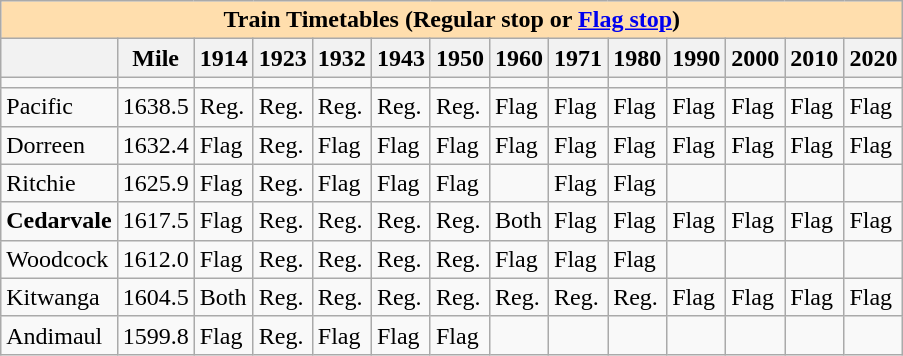<table class="wikitable">
<tr>
<th colspan="14" style="background:#ffdead;">Train Timetables (Regular stop or <a href='#'>Flag stop</a>)</th>
</tr>
<tr>
<th></th>
<th>Mile</th>
<th>1914</th>
<th>1923</th>
<th>1932</th>
<th>1943</th>
<th>1950</th>
<th>1960</th>
<th>1971</th>
<th>1980</th>
<th>1990</th>
<th>2000</th>
<th>2010</th>
<th>2020</th>
</tr>
<tr>
<td></td>
<td></td>
<td></td>
<td></td>
<td></td>
<td></td>
<td></td>
<td></td>
<td></td>
<td></td>
<td></td>
<td></td>
<td></td>
<td></td>
</tr>
<tr>
<td>Pacific</td>
<td>1638.5</td>
<td>Reg.</td>
<td>Reg.</td>
<td>Reg.</td>
<td>Reg.</td>
<td>Reg.</td>
<td>Flag</td>
<td>Flag</td>
<td>Flag</td>
<td>Flag</td>
<td>Flag</td>
<td>Flag</td>
<td>Flag</td>
</tr>
<tr>
<td>Dorreen</td>
<td>1632.4</td>
<td>Flag</td>
<td>Reg.</td>
<td>Flag</td>
<td>Flag</td>
<td>Flag</td>
<td>Flag</td>
<td>Flag</td>
<td>Flag</td>
<td>Flag</td>
<td>Flag</td>
<td>Flag</td>
<td>Flag</td>
</tr>
<tr>
<td>Ritchie</td>
<td>1625.9</td>
<td>Flag</td>
<td>Reg.</td>
<td>Flag</td>
<td>Flag</td>
<td>Flag</td>
<td></td>
<td>Flag</td>
<td>Flag</td>
<td></td>
<td></td>
<td></td>
<td></td>
</tr>
<tr>
<td><strong>Cedarvale</strong></td>
<td>1617.5</td>
<td>Flag</td>
<td>Reg.</td>
<td>Reg.</td>
<td>Reg.</td>
<td>Reg.</td>
<td>Both</td>
<td>Flag</td>
<td>Flag</td>
<td>Flag</td>
<td>Flag</td>
<td>Flag</td>
<td>Flag</td>
</tr>
<tr>
<td>Woodcock</td>
<td>1612.0</td>
<td>Flag</td>
<td>Reg.</td>
<td>Reg.</td>
<td>Reg.</td>
<td>Reg.</td>
<td>Flag</td>
<td>Flag</td>
<td>Flag</td>
<td></td>
<td></td>
<td></td>
<td></td>
</tr>
<tr>
<td>Kitwanga</td>
<td>1604.5</td>
<td>Both</td>
<td>Reg.</td>
<td>Reg.</td>
<td>Reg.</td>
<td>Reg.</td>
<td>Reg.</td>
<td>Reg.</td>
<td>Reg.</td>
<td>Flag</td>
<td>Flag</td>
<td>Flag</td>
<td>Flag</td>
</tr>
<tr>
<td>Andimaul</td>
<td>1599.8</td>
<td>Flag</td>
<td>Reg.</td>
<td>Flag</td>
<td>Flag</td>
<td>Flag</td>
<td></td>
<td></td>
<td></td>
<td></td>
<td></td>
<td></td>
<td></td>
</tr>
</table>
